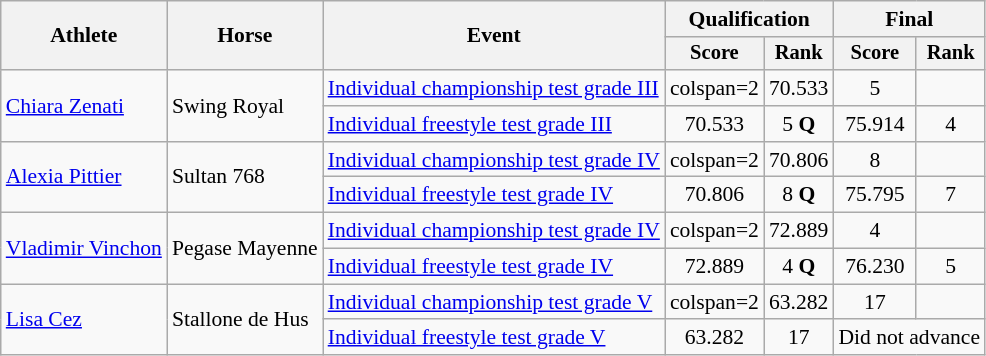<table class=wikitable style="font-size:90%">
<tr>
<th rowspan="2">Athlete</th>
<th rowspan="2">Horse</th>
<th rowspan="2">Event</th>
<th colspan="2">Qualification</th>
<th colspan="2">Final</th>
</tr>
<tr style=font-size:95%>
<th>Score</th>
<th>Rank</th>
<th>Score</th>
<th>Rank</th>
</tr>
<tr align=center>
<td align=left rowspan=2><a href='#'>Chiara Zenati</a></td>
<td align=left rowspan=2>Swing Royal</td>
<td align=left><a href='#'>Individual championship test grade III</a></td>
<td>colspan=2 </td>
<td>70.533</td>
<td>5</td>
</tr>
<tr align=center>
<td align=left><a href='#'>Individual freestyle test grade III</a></td>
<td>70.533</td>
<td>5 <strong>Q</strong></td>
<td>75.914</td>
<td>4</td>
</tr>
<tr align=center>
<td align=left rowspan=2><a href='#'>Alexia Pittier</a></td>
<td align=left rowspan=2>Sultan 768</td>
<td align=left><a href='#'>Individual championship test grade IV</a></td>
<td>colspan=2 </td>
<td>70.806</td>
<td>8</td>
</tr>
<tr align=center>
<td align=left><a href='#'>Individual freestyle test grade IV</a></td>
<td>70.806</td>
<td>8 <strong>Q</strong></td>
<td>75.795</td>
<td>7</td>
</tr>
<tr align=center>
<td align=left rowspan=2><a href='#'>Vladimir Vinchon</a></td>
<td align=left rowspan=2>Pegase Mayenne</td>
<td align=left><a href='#'>Individual championship test grade IV</a></td>
<td>colspan=2 </td>
<td>72.889</td>
<td>4</td>
</tr>
<tr align=center>
<td align=left><a href='#'>Individual freestyle test grade IV</a></td>
<td>72.889</td>
<td>4 <strong>Q</strong></td>
<td>76.230</td>
<td>5</td>
</tr>
<tr align=center>
<td align=left rowspan=2><a href='#'>Lisa Cez</a></td>
<td align=left rowspan=2>Stallone de Hus</td>
<td align=left><a href='#'>Individual championship test grade V</a></td>
<td>colspan=2 </td>
<td>63.282</td>
<td>17</td>
</tr>
<tr align=center>
<td align=left><a href='#'>Individual freestyle test grade V</a></td>
<td>63.282</td>
<td>17</td>
<td colspan=2>Did not advance</td>
</tr>
</table>
